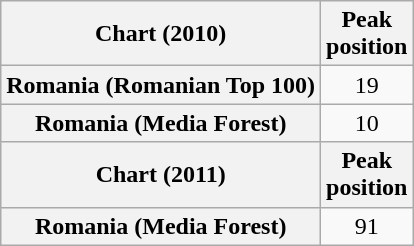<table class="wikitable sortable plainrowheaders">
<tr>
<th>Chart (2010)</th>
<th>Peak<br>position</th>
</tr>
<tr>
<th scope="row">Romania (Romanian Top 100)</th>
<td style="text-align:center;">19</td>
</tr>
<tr>
<th scope="row">Romania (Media Forest)</th>
<td style="text-align:center;">10</td>
</tr>
<tr>
<th>Chart (2011)</th>
<th>Peak<br>position</th>
</tr>
<tr>
<th scope="row">Romania (Media Forest)</th>
<td style="text-align:center;">91</td>
</tr>
</table>
